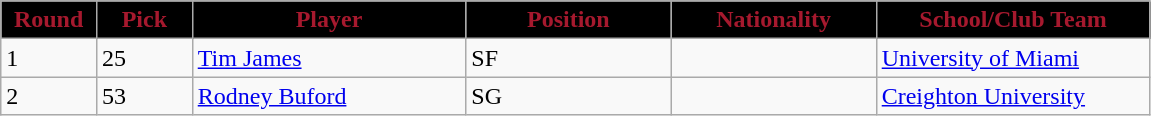<table class="wikitable sortable sortable">
<tr>
<th style="background:#000000;color:#A6192E;" width="7%">Round</th>
<th style="background:#000000;color:#A6192E;" width="7%">Pick</th>
<th style="background:#000000;color:#A6192E;" width="20%">Player</th>
<th style="background:#000000;color:#A6192E;" width="15%">Position</th>
<th style="background:#000000;color:#A6192E;" width="15%">Nationality</th>
<th style="background:#000000;color:#A6192E;" width="20%">School/Club Team</th>
</tr>
<tr>
<td>1</td>
<td>25</td>
<td><a href='#'>Tim James</a></td>
<td>SF</td>
<td></td>
<td><a href='#'>University of Miami</a></td>
</tr>
<tr>
<td>2</td>
<td>53</td>
<td><a href='#'>Rodney Buford</a></td>
<td>SG</td>
<td></td>
<td><a href='#'>Creighton University</a></td>
</tr>
</table>
